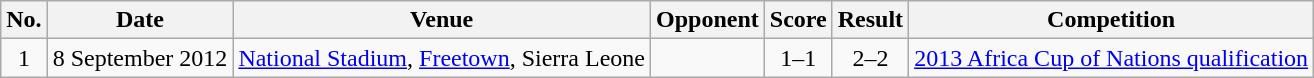<table class="wikitable sortable">
<tr>
<th scope="col">No.</th>
<th scope="col">Date</th>
<th scope="col">Venue</th>
<th scope="col">Opponent</th>
<th scope="col">Score</th>
<th scope="col">Result</th>
<th scope="col">Competition</th>
</tr>
<tr>
<td align="center">1</td>
<td>8 September 2012</td>
<td><a href='#'>National Stadium</a>, <a href='#'>Freetown</a>, Sierra Leone</td>
<td></td>
<td align="center">1–1</td>
<td align="center">2–2</td>
<td><a href='#'>2013 Africa Cup of Nations qualification</a></td>
</tr>
</table>
